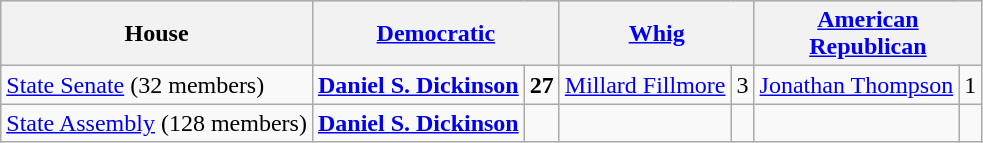<table class=wikitable>
<tr bgcolor=lightgrey>
<th>House</th>
<th colspan=2><a href='#'>Democratic</a></th>
<th colspan=2><a href='#'>Whig</a></th>
<th colspan=2><a href='#'>American<br>Republican</a></th>
</tr>
<tr>
<td><a href='#'>State Senate</a> (32 members)</td>
<td><strong> <a href='#'>Daniel S. Dickinson</a></strong></td>
<td><strong>27</strong></td>
<td><a href='#'>Millard Fillmore</a></td>
<td>3</td>
<td><a href='#'>Jonathan Thompson</a></td>
<td>1</td>
</tr>
<tr>
<td><a href='#'>State Assembly</a> (128 members)</td>
<td><strong> <a href='#'>Daniel S. Dickinson</a></strong></td>
<td></td>
<td></td>
<td></td>
<td></td>
<td></td>
</tr>
</table>
